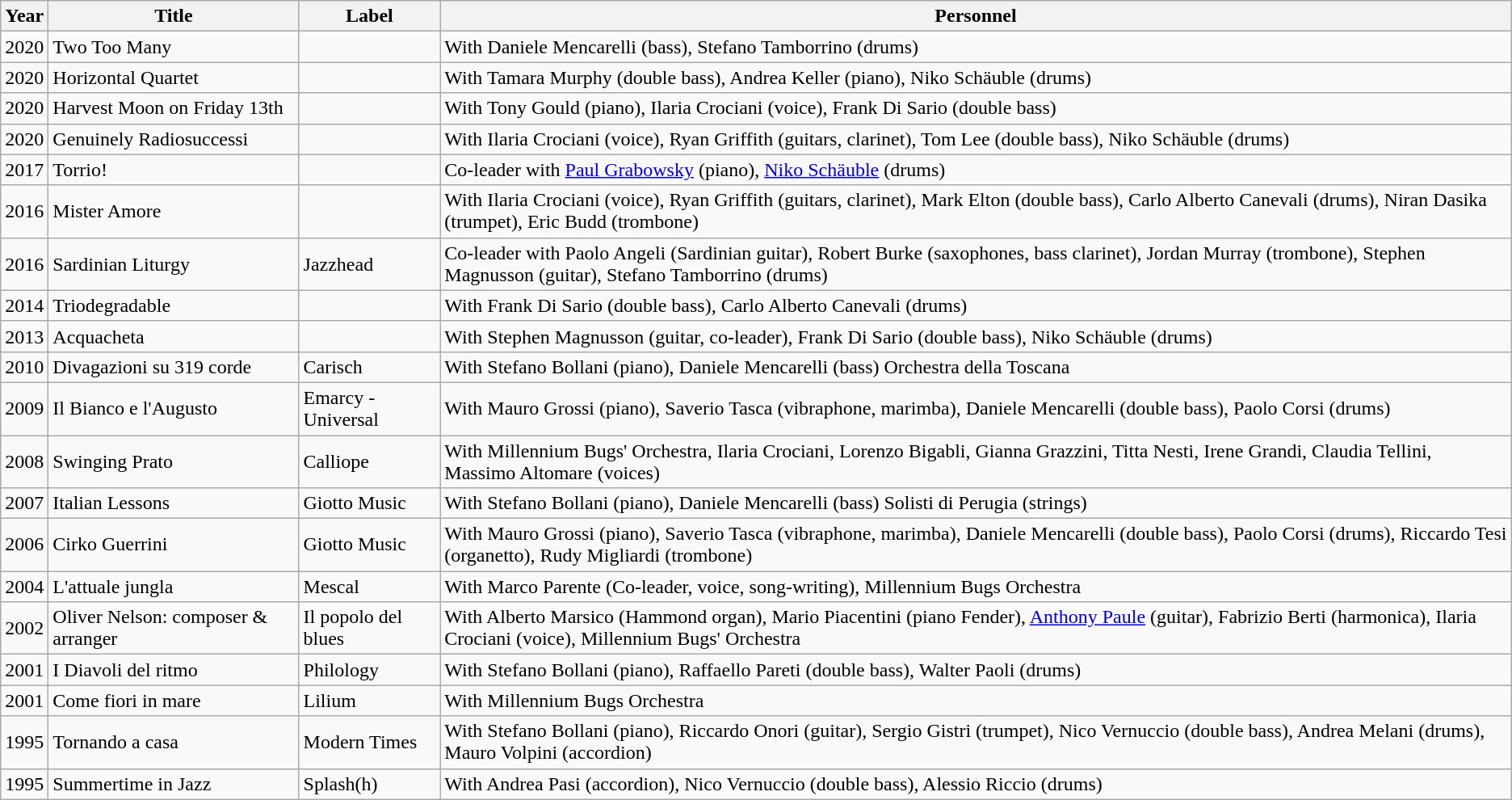<table class="wikitable sortable">
<tr>
<th>Year</th>
<th>Title</th>
<th>Label</th>
<th>Personnel</th>
</tr>
<tr>
<td>2020</td>
<td>Two Too Many</td>
<td></td>
<td>With Daniele Mencarelli (bass), Stefano Tamborrino (drums)</td>
</tr>
<tr>
<td>2020</td>
<td>Horizontal Quartet</td>
<td></td>
<td>With Tamara Murphy (double bass), Andrea Keller (piano), Niko Schäuble (drums)</td>
</tr>
<tr>
<td>2020</td>
<td>Harvest Moon on Friday 13th</td>
<td></td>
<td>With Tony Gould (piano), Ilaria Crociani (voice), Frank Di Sario (double bass)</td>
</tr>
<tr>
<td>2020</td>
<td>Genuinely Radiosuccessi</td>
<td></td>
<td>With Ilaria Crociani (voice), Ryan Griffith (guitars, clarinet), Tom Lee (double bass), Niko Schäuble (drums)</td>
</tr>
<tr>
<td>2017</td>
<td>Torrio!</td>
<td></td>
<td>Co-leader with <a href='#'>Paul Grabowsky</a> (piano), <a href='#'>Niko Schäuble</a> (drums)</td>
</tr>
<tr>
<td>2016</td>
<td>Mister Amore</td>
<td></td>
<td>With Ilaria Crociani (voice), Ryan Griffith (guitars, clarinet), Mark Elton (double bass), Carlo Alberto Canevali (drums), Niran Dasika (trumpet), Eric Budd (trombone)</td>
</tr>
<tr>
<td>2016</td>
<td>Sardinian Liturgy</td>
<td>Jazzhead</td>
<td>Co-leader with Paolo Angeli (Sardinian guitar), Robert Burke (saxophones, bass clarinet), Jordan Murray (trombone), Stephen Magnusson (guitar), Stefano Tamborrino (drums)</td>
</tr>
<tr>
<td>2014</td>
<td>Triodegradable</td>
<td></td>
<td>With Frank Di Sario (double bass), Carlo Alberto Canevali (drums)</td>
</tr>
<tr>
<td>2013</td>
<td>Acquacheta</td>
<td></td>
<td>With Stephen Magnusson (guitar, co-leader), Frank Di Sario (double bass), Niko Schäuble (drums)</td>
</tr>
<tr>
<td>2010</td>
<td>Divagazioni su 319 corde</td>
<td>Carisch</td>
<td>With Stefano Bollani (piano), Daniele Mencarelli (bass) Orchestra della Toscana</td>
</tr>
<tr>
<td>2009</td>
<td>Il Bianco e l'Augusto</td>
<td>Emarcy - Universal</td>
<td>With Mauro Grossi (piano), Saverio Tasca (vibraphone, marimba), Daniele Mencarelli (double bass), Paolo Corsi (drums)</td>
</tr>
<tr>
<td>2008</td>
<td>Swinging Prato</td>
<td>Calliope</td>
<td>With Millennium Bugs' Orchestra, Ilaria Crociani, Lorenzo Bigabli, Gianna Grazzini, Titta Nesti, Irene Grandi, Claudia Tellini, Massimo Altomare (voices)</td>
</tr>
<tr>
<td>2007</td>
<td>Italian Lessons</td>
<td>Giotto Music</td>
<td>With Stefano Bollani (piano), Daniele Mencarelli (bass) Solisti di Perugia (strings)</td>
</tr>
<tr>
<td>2006</td>
<td>Cirko Guerrini</td>
<td>Giotto Music</td>
<td>With Mauro Grossi (piano), Saverio Tasca (vibraphone, marimba), Daniele Mencarelli (double bass), Paolo Corsi (drums), Riccardo Tesi (organetto), Rudy Migliardi (trombone)</td>
</tr>
<tr>
<td>2004</td>
<td>L'attuale jungla</td>
<td>Mescal</td>
<td>With Marco Parente (Co-leader, voice, song-writing), Millennium Bugs Orchestra</td>
</tr>
<tr>
<td>2002</td>
<td>Oliver Nelson: composer & arranger</td>
<td>Il popolo del blues</td>
<td>With Alberto Marsico (Hammond organ), Mario Piacentini (piano Fender), <a href='#'>Anthony Paule</a> (guitar), Fabrizio Berti (harmonica), Ilaria Crociani (voice), Millennium Bugs' Orchestra</td>
</tr>
<tr>
<td>2001</td>
<td>I Diavoli del ritmo</td>
<td>Philology</td>
<td>With Stefano Bollani (piano), Raffaello Pareti (double bass), Walter Paoli (drums)</td>
</tr>
<tr>
<td>2001</td>
<td>Come fiori in mare</td>
<td>Lilium</td>
<td>With Millennium Bugs Orchestra</td>
</tr>
<tr>
<td>1995</td>
<td>Tornando a casa</td>
<td>Modern Times</td>
<td>With Stefano Bollani (piano), Riccardo Onori (guitar), Sergio Gistri (trumpet), Nico Vernuccio (double bass), Andrea Melani (drums), Mauro Volpini (accordion)</td>
</tr>
<tr>
<td>1995</td>
<td>Summertime in Jazz</td>
<td>Splash(h)</td>
<td>With Andrea Pasi (accordion), Nico Vernuccio (double bass), Alessio Riccio (drums)</td>
</tr>
</table>
